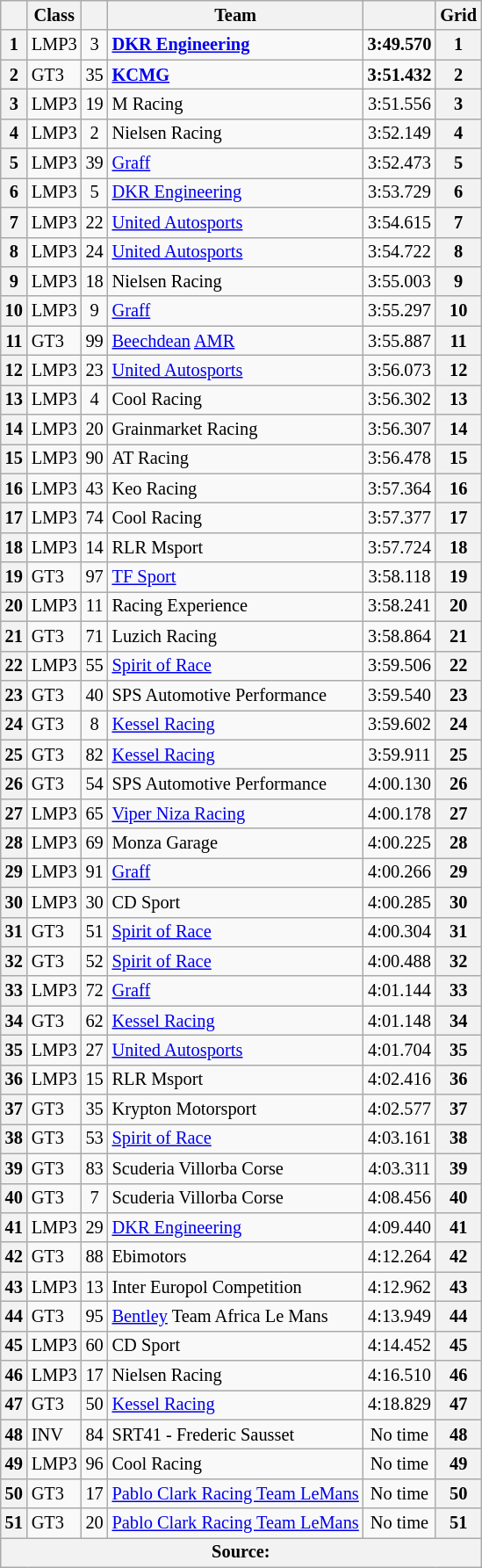<table class="wikitable" style="font-size: 85%;">
<tr>
<th></th>
<th>Class</th>
<th></th>
<th>Team</th>
<th></th>
<th>Grid</th>
</tr>
<tr>
<th>1</th>
<td>LMP3</td>
<td style="text-align:center">3</td>
<td><strong><a href='#'>DKR Engineering</a></strong></td>
<td style="text-align:center"><strong>3:49.570</strong></td>
<th>1</th>
</tr>
<tr>
<th>2</th>
<td>GT3</td>
<td style="text-align:center">35</td>
<td><strong><a href='#'>KCMG</a></strong></td>
<td style="text-align:center"><strong>3:51.432</strong></td>
<th>2</th>
</tr>
<tr>
<th>3</th>
<td>LMP3</td>
<td style="text-align:center">19</td>
<td>M Racing</td>
<td style="text-align:center">3:51.556</td>
<th>3</th>
</tr>
<tr>
<th>4</th>
<td>LMP3</td>
<td style="text-align:center">2</td>
<td>Nielsen Racing</td>
<td style="text-align:center">3:52.149</td>
<th>4</th>
</tr>
<tr>
<th>5</th>
<td>LMP3</td>
<td style="text-align:center">39</td>
<td><a href='#'>Graff</a></td>
<td style="text-align:center">3:52.473</td>
<th>5</th>
</tr>
<tr>
<th>6</th>
<td>LMP3</td>
<td style="text-align:center">5</td>
<td><a href='#'>DKR Engineering</a></td>
<td style="text-align:center">3:53.729</td>
<th>6</th>
</tr>
<tr>
<th>7</th>
<td>LMP3</td>
<td style="text-align:center">22</td>
<td><a href='#'>United Autosports</a></td>
<td style="text-align:center">3:54.615</td>
<th>7</th>
</tr>
<tr>
<th>8</th>
<td>LMP3</td>
<td style="text-align:center">24</td>
<td><a href='#'>United Autosports</a></td>
<td style="text-align:center">3:54.722</td>
<th>8</th>
</tr>
<tr>
<th>9</th>
<td>LMP3</td>
<td style="text-align:center">18</td>
<td>Nielsen Racing</td>
<td style="text-align:center">3:55.003</td>
<th>9</th>
</tr>
<tr>
<th>10</th>
<td>LMP3</td>
<td style="text-align:center">9</td>
<td><a href='#'>Graff</a></td>
<td style="text-align:center">3:55.297</td>
<th>10</th>
</tr>
<tr>
<th>11</th>
<td>GT3</td>
<td style="text-align:center">99</td>
<td><a href='#'>Beechdean</a> <a href='#'>AMR</a></td>
<td style="text-align:center">3:55.887</td>
<th>11</th>
</tr>
<tr>
<th>12</th>
<td>LMP3</td>
<td style="text-align:center">23</td>
<td><a href='#'>United Autosports</a></td>
<td style="text-align:center">3:56.073</td>
<th>12</th>
</tr>
<tr>
<th>13</th>
<td>LMP3</td>
<td style="text-align:center">4</td>
<td>Cool Racing</td>
<td style="text-align:center">3:56.302</td>
<th>13</th>
</tr>
<tr>
<th>14</th>
<td>LMP3</td>
<td style="text-align:center">20</td>
<td>Grainmarket Racing</td>
<td style="text-align:center">3:56.307</td>
<th>14</th>
</tr>
<tr>
<th>15</th>
<td>LMP3</td>
<td style="text-align:center">90</td>
<td>AT Racing</td>
<td style="text-align:center">3:56.478</td>
<th>15</th>
</tr>
<tr>
<th>16</th>
<td>LMP3</td>
<td style="text-align:center">43</td>
<td>Keo Racing</td>
<td style="text-align:center">3:57.364</td>
<th>16</th>
</tr>
<tr>
<th>17</th>
<td>LMP3</td>
<td style="text-align:center">74</td>
<td>Cool Racing</td>
<td style="text-align:center">3:57.377</td>
<th>17</th>
</tr>
<tr>
<th>18</th>
<td>LMP3</td>
<td style="text-align:center">14</td>
<td>RLR Msport</td>
<td style="text-align:center">3:57.724</td>
<th>18</th>
</tr>
<tr>
<th>19</th>
<td>GT3</td>
<td style="text-align:center">97</td>
<td><a href='#'>TF Sport</a></td>
<td style="text-align:center">3:58.118</td>
<th>19</th>
</tr>
<tr>
<th>20</th>
<td>LMP3</td>
<td style="text-align:center">11</td>
<td>Racing Experience</td>
<td style="text-align:center">3:58.241</td>
<th>20</th>
</tr>
<tr>
<th>21</th>
<td>GT3</td>
<td style="text-align:center">71</td>
<td>Luzich Racing</td>
<td style="text-align:center">3:58.864</td>
<th>21</th>
</tr>
<tr>
<th>22</th>
<td>LMP3</td>
<td style="text-align:center">55</td>
<td><a href='#'>Spirit of Race</a></td>
<td style="text-align:center">3:59.506</td>
<th>22</th>
</tr>
<tr>
<th>23</th>
<td>GT3</td>
<td style="text-align:center">40</td>
<td>SPS Automotive Performance</td>
<td style="text-align:center">3:59.540</td>
<th>23</th>
</tr>
<tr>
<th>24</th>
<td>GT3</td>
<td style="text-align:center">8</td>
<td><a href='#'>Kessel Racing</a></td>
<td style="text-align:center">3:59.602</td>
<th>24</th>
</tr>
<tr>
<th>25</th>
<td>GT3</td>
<td style="text-align:center">82</td>
<td><a href='#'>Kessel Racing</a></td>
<td style="text-align:center">3:59.911</td>
<th>25</th>
</tr>
<tr>
<th>26</th>
<td>GT3</td>
<td style="text-align:center">54</td>
<td>SPS Automotive Performance</td>
<td style="text-align:center">4:00.130</td>
<th>26</th>
</tr>
<tr>
<th>27</th>
<td>LMP3</td>
<td style="text-align:center">65</td>
<td><a href='#'>Viper Niza Racing</a></td>
<td style="text-align:center">4:00.178</td>
<th>27</th>
</tr>
<tr>
<th>28</th>
<td>LMP3</td>
<td style="text-align:center">69</td>
<td>Monza Garage</td>
<td style="text-align:center">4:00.225</td>
<th>28</th>
</tr>
<tr>
<th>29</th>
<td>LMP3</td>
<td style="text-align:center">91</td>
<td><a href='#'>Graff</a></td>
<td style="text-align:center">4:00.266</td>
<th>29</th>
</tr>
<tr>
<th>30</th>
<td>LMP3</td>
<td style="text-align:center">30</td>
<td>CD Sport</td>
<td style="text-align:center">4:00.285</td>
<th>30</th>
</tr>
<tr>
<th>31</th>
<td>GT3</td>
<td style="text-align:center">51</td>
<td><a href='#'>Spirit of Race</a></td>
<td style="text-align:center">4:00.304</td>
<th>31</th>
</tr>
<tr>
<th>32</th>
<td>GT3</td>
<td style="text-align:center">52</td>
<td><a href='#'>Spirit of Race</a></td>
<td style="text-align:center">4:00.488</td>
<th>32</th>
</tr>
<tr>
<th>33</th>
<td>LMP3</td>
<td style="text-align:center">72</td>
<td><a href='#'>Graff</a></td>
<td style="text-align:center">4:01.144</td>
<th>33</th>
</tr>
<tr>
<th>34</th>
<td>GT3</td>
<td style="text-align:center">62</td>
<td><a href='#'>Kessel Racing</a></td>
<td style="text-align:center">4:01.148</td>
<th>34</th>
</tr>
<tr>
<th>35</th>
<td>LMP3</td>
<td style="text-align:center">27</td>
<td><a href='#'>United Autosports</a></td>
<td style="text-align:center">4:01.704</td>
<th>35</th>
</tr>
<tr>
<th>36</th>
<td>LMP3</td>
<td style="text-align:center">15</td>
<td>RLR Msport</td>
<td style="text-align:center">4:02.416</td>
<th>36</th>
</tr>
<tr>
<th>37</th>
<td>GT3</td>
<td style="text-align:center">35</td>
<td>Krypton Motorsport</td>
<td style="text-align:center">4:02.577</td>
<th>37</th>
</tr>
<tr>
<th>38</th>
<td>GT3</td>
<td style="text-align:center">53</td>
<td><a href='#'>Spirit of Race</a></td>
<td style="text-align:center">4:03.161</td>
<th>38</th>
</tr>
<tr>
<th>39</th>
<td>GT3</td>
<td style="text-align:center">83</td>
<td>Scuderia Villorba Corse</td>
<td style="text-align:center">4:03.311</td>
<th>39</th>
</tr>
<tr>
<th>40</th>
<td>GT3</td>
<td style="text-align:center">7</td>
<td>Scuderia Villorba Corse</td>
<td style="text-align:center">4:08.456</td>
<th>40</th>
</tr>
<tr>
<th>41</th>
<td>LMP3</td>
<td style="text-align:center">29</td>
<td><a href='#'>DKR Engineering</a></td>
<td style="text-align:center">4:09.440</td>
<th>41</th>
</tr>
<tr>
<th>42</th>
<td>GT3</td>
<td style="text-align:center">88</td>
<td>Ebimotors</td>
<td style="text-align:center">4:12.264</td>
<th>42</th>
</tr>
<tr>
<th>43</th>
<td>LMP3</td>
<td style="text-align:center">13</td>
<td>Inter Europol Competition</td>
<td style="text-align:center">4:12.962</td>
<th>43</th>
</tr>
<tr>
<th>44</th>
<td>GT3</td>
<td style="text-align:center">95</td>
<td><a href='#'>Bentley</a> Team Africa Le Mans</td>
<td style="text-align:center">4:13.949</td>
<th>44</th>
</tr>
<tr>
<th>45</th>
<td>LMP3</td>
<td style="text-align:center">60</td>
<td>CD Sport</td>
<td style="text-align:center">4:14.452</td>
<th>45</th>
</tr>
<tr>
<th>46</th>
<td>LMP3</td>
<td style="text-align:center">17</td>
<td>Nielsen Racing</td>
<td style="text-align:center">4:16.510</td>
<th>46</th>
</tr>
<tr>
<th>47</th>
<td>GT3</td>
<td style="text-align:center">50</td>
<td><a href='#'>Kessel Racing</a></td>
<td style="text-align:center">4:18.829</td>
<th>47</th>
</tr>
<tr>
<th>48</th>
<td>INV</td>
<td style="text-align:center">84</td>
<td>SRT41 - Frederic Sausset</td>
<td style="text-align:center">No time</td>
<th>48</th>
</tr>
<tr>
<th>49</th>
<td>LMP3</td>
<td style="text-align:center">96</td>
<td>Cool Racing</td>
<td style="text-align:center">No time</td>
<th>49</th>
</tr>
<tr>
<th>50</th>
<td>GT3</td>
<td style="text-align:center">17</td>
<td><a href='#'>Pablo Clark Racing Team LeMans</a></td>
<td style="text-align:center">No time</td>
<th>50</th>
</tr>
<tr>
<th>51</th>
<td>GT3</td>
<td style="text-align:center">20</td>
<td><a href='#'>Pablo Clark Racing Team LeMans</a></td>
<td style="text-align:center">No time</td>
<th>51</th>
</tr>
<tr>
<th colspan="6">Source:</th>
</tr>
</table>
